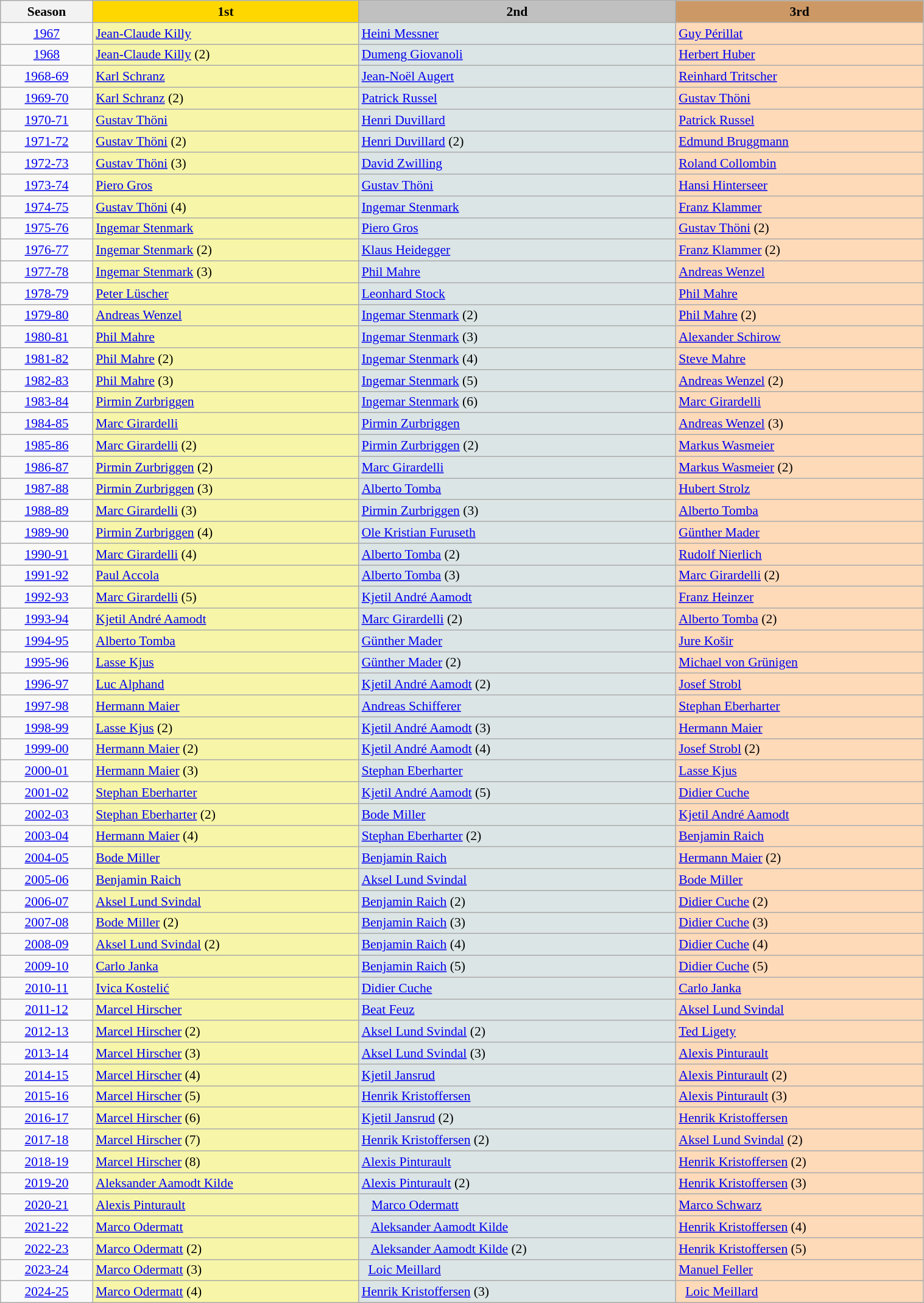<table class="wikitable sortable" width=80% style="font-size:90%; text-align:center;">
<tr>
<th style=width:10%>Season</th>
<th style=background:gold; width:30%>1st</th>
<th style=background:silver; width:30%>2nd</th>
<th style=background:#cc9966; width:30%>3rd</th>
</tr>
<tr>
<td style=text-align:center><a href='#'>1967</a></td>
<td style=background:#F7F6A8 align=left> <a href='#'>Jean-Claude Killy</a></td>
<td style=background:#DCE5E5 align=left> <a href='#'>Heini Messner</a></td>
<td style=background:#FFDAB9 align=left> <a href='#'>Guy Périllat</a></td>
</tr>
<tr>
<td style=text-align:center><a href='#'>1968</a></td>
<td style=background:#F7F6A8 align=left> <a href='#'>Jean-Claude Killy</a> (2)</td>
<td style=background:#DCE5E5 align=left> <a href='#'>Dumeng Giovanoli</a></td>
<td style=background:#FFDAB9 align=left> <a href='#'>Herbert Huber</a></td>
</tr>
<tr>
<td style=text-align:center><a href='#'>1968-69</a></td>
<td style=background:#F7F6A8 align=left> <a href='#'>Karl Schranz</a></td>
<td style=background:#DCE5E5 align=left> <a href='#'>Jean-Noël Augert</a></td>
<td style=background:#FFDAB9 align=left> <a href='#'>Reinhard Tritscher</a></td>
</tr>
<tr>
<td style=text-align:center><a href='#'>1969-70</a></td>
<td style=background:#F7F6A8 align=left> <a href='#'>Karl Schranz</a> (2)</td>
<td style=background:#DCE5E5 align=left> <a href='#'>Patrick Russel</a></td>
<td style=background:#FFDAB9 align=left> <a href='#'>Gustav Thöni</a></td>
</tr>
<tr>
<td style=text-align:center><a href='#'>1970-71</a></td>
<td style=background:#F7F6A8 align=left> <a href='#'>Gustav Thöni</a></td>
<td style=background:#DCE5E5 align=left> <a href='#'>Henri Duvillard</a></td>
<td style=background:#FFDAB9 align=left> <a href='#'>Patrick Russel</a></td>
</tr>
<tr>
<td style=text-align:center><a href='#'>1971-72</a></td>
<td style=background:#F7F6A8 align=left> <a href='#'>Gustav Thöni</a> (2)</td>
<td style=background:#DCE5E5 align=left> <a href='#'>Henri Duvillard</a> (2)</td>
<td style=background:#FFDAB9 align=left> <a href='#'>Edmund Bruggmann</a></td>
</tr>
<tr>
<td style=text-align:center><a href='#'>1972-73</a></td>
<td style=background:#F7F6A8 align=left> <a href='#'>Gustav Thöni</a> (3)</td>
<td style=background:#DCE5E5 align=left> <a href='#'>David Zwilling</a></td>
<td style=background:#FFDAB9 align=left> <a href='#'>Roland Collombin</a></td>
</tr>
<tr>
<td style=text-align:center><a href='#'>1973-74</a></td>
<td style=background:#F7F6A8 align=left> <a href='#'>Piero Gros</a></td>
<td style=background:#DCE5E5 align=left> <a href='#'>Gustav Thöni</a></td>
<td style=background:#FFDAB9 align=left> <a href='#'>Hansi Hinterseer</a></td>
</tr>
<tr>
<td style=text-align:center><a href='#'>1974-75</a></td>
<td style=background:#F7F6A8 align=left> <a href='#'>Gustav Thöni</a> (4)</td>
<td style=background:#DCE5E5 align=left> <a href='#'>Ingemar Stenmark</a></td>
<td style=background:#FFDAB9 align=left> <a href='#'>Franz Klammer</a></td>
</tr>
<tr>
<td style=text-align:center><a href='#'>1975-76</a></td>
<td style=background:#F7F6A8 align=left> <a href='#'>Ingemar Stenmark</a></td>
<td style=background:#DCE5E5 align=left> <a href='#'>Piero Gros</a></td>
<td style=background:#FFDAB9 align=left> <a href='#'>Gustav Thöni</a> (2)</td>
</tr>
<tr>
<td style=text-align:center><a href='#'>1976-77</a></td>
<td style=background:#F7F6A8 align=left> <a href='#'>Ingemar Stenmark</a> (2)</td>
<td style=background:#DCE5E5 align=left> <a href='#'>Klaus Heidegger</a></td>
<td style=background:#FFDAB9 align=left> <a href='#'>Franz Klammer</a> (2)</td>
</tr>
<tr>
<td style=text-align:center><a href='#'>1977-78</a></td>
<td style=background:#F7F6A8 align=left> <a href='#'>Ingemar Stenmark</a> (3)</td>
<td style=background:#DCE5E5 align=left> <a href='#'>Phil Mahre</a></td>
<td style=background:#FFDAB9 align=left> <a href='#'>Andreas Wenzel</a></td>
</tr>
<tr>
<td style=text-align:center><a href='#'>1978-79</a></td>
<td style=background:#F7F6A8 align=left> <a href='#'>Peter Lüscher</a></td>
<td style=background:#DCE5E5 align=left> <a href='#'>Leonhard Stock</a></td>
<td style=background:#FFDAB9 align=left> <a href='#'>Phil Mahre</a></td>
</tr>
<tr>
<td style=text-align:center><a href='#'>1979-80</a></td>
<td style=background:#F7F6A8 align=left> <a href='#'>Andreas Wenzel</a></td>
<td style=background:#DCE5E5 align=left> <a href='#'>Ingemar Stenmark</a> (2)</td>
<td style=background:#FFDAB9 align=left> <a href='#'>Phil Mahre</a> (2)</td>
</tr>
<tr>
<td style=text-align:center><a href='#'>1980-81</a></td>
<td style=background:#F7F6A8 align=left> <a href='#'>Phil Mahre</a></td>
<td style=background:#DCE5E5 align=left> <a href='#'>Ingemar Stenmark</a> (3)</td>
<td style=background:#FFDAB9 align=left> <a href='#'>Alexander Schirow</a></td>
</tr>
<tr>
<td style=text-align:center><a href='#'>1981-82</a></td>
<td style=background:#F7F6A8 align=left> <a href='#'>Phil Mahre</a> (2)</td>
<td style=background:#DCE5E5 align=left> <a href='#'>Ingemar Stenmark</a> (4)</td>
<td style=background:#FFDAB9 align=left> <a href='#'>Steve Mahre</a></td>
</tr>
<tr>
<td style=text-align:center><a href='#'>1982-83</a></td>
<td style=background:#F7F6A8 align=left> <a href='#'>Phil Mahre</a> (3)</td>
<td style=background:#DCE5E5 align=left> <a href='#'>Ingemar Stenmark</a> (5)</td>
<td style=background:#FFDAB9 align=left> <a href='#'>Andreas Wenzel</a> (2)</td>
</tr>
<tr>
<td style=text-align:center><a href='#'>1983-84</a></td>
<td style=background:#F7F6A8 align=left> <a href='#'>Pirmin Zurbriggen</a></td>
<td style=background:#DCE5E5 align=left> <a href='#'>Ingemar Stenmark</a> (6)</td>
<td style=background:#FFDAB9 align=left> <a href='#'>Marc Girardelli</a></td>
</tr>
<tr>
<td style=text-align:center><a href='#'>1984-85</a></td>
<td style=background:#F7F6A8 align=left> <a href='#'>Marc Girardelli</a></td>
<td style=background:#DCE5E5 align=left> <a href='#'>Pirmin Zurbriggen</a></td>
<td style=background:#FFDAB9 align=left> <a href='#'>Andreas Wenzel</a> (3)</td>
</tr>
<tr>
<td style=text-align:center><a href='#'>1985-86</a></td>
<td style=background:#F7F6A8 align=left> <a href='#'>Marc Girardelli</a> (2)</td>
<td style=background:#DCE5E5 align=left> <a href='#'>Pirmin Zurbriggen</a> (2)</td>
<td style=background:#FFDAB9 align=left> <a href='#'>Markus Wasmeier</a></td>
</tr>
<tr>
<td style=text-align:center><a href='#'>1986-87</a></td>
<td style=background:#F7F6A8 align=left> <a href='#'>Pirmin Zurbriggen</a> (2)</td>
<td style=background:#DCE5E5 align=left> <a href='#'>Marc Girardelli</a></td>
<td style=background:#FFDAB9 align=left> <a href='#'>Markus Wasmeier</a> (2)</td>
</tr>
<tr>
<td style=text-align:center><a href='#'>1987-88</a></td>
<td style=background:#F7F6A8 align=left> <a href='#'>Pirmin Zurbriggen</a> (3)</td>
<td style=background:#DCE5E5 align=left> <a href='#'>Alberto Tomba</a></td>
<td style=background:#FFDAB9 align=left> <a href='#'>Hubert Strolz</a></td>
</tr>
<tr>
<td style=text-align:center><a href='#'>1988-89</a></td>
<td style=background:#F7F6A8 align=left> <a href='#'>Marc Girardelli</a> (3)</td>
<td style=background:#DCE5E5 align=left> <a href='#'>Pirmin Zurbriggen</a> (3)</td>
<td style=background:#FFDAB9 align=left> <a href='#'>Alberto Tomba</a></td>
</tr>
<tr>
<td style=text-align:center><a href='#'>1989-90</a></td>
<td style=background:#F7F6A8 align=left> <a href='#'>Pirmin Zurbriggen</a> (4)</td>
<td style=background:#DCE5E5 align=left> <a href='#'>Ole Kristian Furuseth</a></td>
<td style=background:#FFDAB9 align=left> <a href='#'>Günther Mader</a></td>
</tr>
<tr>
<td style=text-align:center><a href='#'>1990-91</a></td>
<td style=background:#F7F6A8 align=left> <a href='#'>Marc Girardelli</a> (4)</td>
<td style=background:#DCE5E5 align=left> <a href='#'>Alberto Tomba</a> (2)</td>
<td style=background:#FFDAB9 align=left> <a href='#'>Rudolf Nierlich</a></td>
</tr>
<tr>
<td style=text-align:center><a href='#'>1991-92</a></td>
<td style=background:#F7F6A8 align=left> <a href='#'>Paul Accola</a></td>
<td style=background:#DCE5E5 align=left> <a href='#'>Alberto Tomba</a> (3)</td>
<td style=background:#FFDAB9 align=left> <a href='#'>Marc Girardelli</a> (2)</td>
</tr>
<tr>
<td style=text-align:center><a href='#'>1992-93</a></td>
<td style=background:#F7F6A8 align=left> <a href='#'>Marc Girardelli</a> (5)</td>
<td style=background:#DCE5E5 align=left> <a href='#'>Kjetil André Aamodt</a></td>
<td style=background:#FFDAB9 align=left> <a href='#'>Franz Heinzer</a></td>
</tr>
<tr>
<td style=text-align:center><a href='#'>1993-94</a></td>
<td style=background:#F7F6A8 align=left> <a href='#'>Kjetil André Aamodt</a></td>
<td style=background:#DCE5E5 align=left> <a href='#'>Marc Girardelli</a> (2)</td>
<td style=background:#FFDAB9 align=left> <a href='#'>Alberto Tomba</a> (2)</td>
</tr>
<tr>
<td style=text-align:center><a href='#'>1994-95</a></td>
<td style=background:#F7F6A8 align=left> <a href='#'>Alberto Tomba</a></td>
<td style=background:#DCE5E5 align=left> <a href='#'>Günther Mader</a></td>
<td style=background:#FFDAB9 align=left> <a href='#'>Jure Košir</a></td>
</tr>
<tr>
<td style=text-align:center><a href='#'>1995-96</a></td>
<td style=background:#F7F6A8 align=left> <a href='#'>Lasse Kjus</a></td>
<td style=background:#DCE5E5 align=left> <a href='#'>Günther Mader</a> (2)</td>
<td style=background:#FFDAB9 align=left> <a href='#'>Michael von Grünigen</a></td>
</tr>
<tr>
<td style=text-align:center><a href='#'>1996-97</a></td>
<td style=background:#F7F6A8 align=left> <a href='#'>Luc Alphand</a></td>
<td style=background:#DCE5E5 align=left> <a href='#'>Kjetil André Aamodt</a> (2)</td>
<td style=background:#FFDAB9 align=left> <a href='#'>Josef Strobl</a></td>
</tr>
<tr>
<td style=text-align:center><a href='#'>1997-98</a></td>
<td style=background:#F7F6A8 align=left> <a href='#'>Hermann Maier</a></td>
<td style=background:#DCE5E5 align=left> <a href='#'>Andreas Schifferer</a></td>
<td style=background:#FFDAB9 align=left> <a href='#'>Stephan Eberharter</a></td>
</tr>
<tr>
<td style=text-align:center><a href='#'>1998-99</a></td>
<td style=background:#F7F6A8 align=left> <a href='#'>Lasse Kjus</a> (2)</td>
<td style=background:#DCE5E5 align=left> <a href='#'>Kjetil André Aamodt</a> (3)</td>
<td style=background:#FFDAB9 align=left> <a href='#'>Hermann Maier</a></td>
</tr>
<tr>
<td style=text-align:center><a href='#'>1999-00</a></td>
<td style=background:#F7F6A8 align=left> <a href='#'>Hermann Maier</a> (2)</td>
<td style=background:#DCE5E5 align=left> <a href='#'>Kjetil André Aamodt</a> (4)</td>
<td style=background:#FFDAB9 align=left> <a href='#'>Josef Strobl</a> (2)</td>
</tr>
<tr>
<td style=text-align:center><a href='#'>2000-01</a></td>
<td style=background:#F7F6A8 align=left> <a href='#'>Hermann Maier</a> (3)</td>
<td style=background:#DCE5E5 align=left> <a href='#'>Stephan Eberharter</a></td>
<td style=background:#FFDAB9 align=left> <a href='#'>Lasse Kjus</a></td>
</tr>
<tr>
<td style=text-align:center><a href='#'>2001-02</a></td>
<td style=background:#F7F6A8 align=left> <a href='#'>Stephan Eberharter</a></td>
<td style=background:#DCE5E5 align=left> <a href='#'>Kjetil André Aamodt</a> (5)</td>
<td style=background:#FFDAB9 align=left> <a href='#'>Didier Cuche</a></td>
</tr>
<tr>
<td style=text-align:center><a href='#'>2002-03</a></td>
<td style=background:#F7F6A8 align=left> <a href='#'>Stephan Eberharter</a> (2)</td>
<td style=background:#DCE5E5 align=left> <a href='#'>Bode Miller</a></td>
<td style=background:#FFDAB9 align=left> <a href='#'>Kjetil André Aamodt</a></td>
</tr>
<tr>
<td style=text-align:center><a href='#'>2003-04</a></td>
<td style=background:#F7F6A8 align=left> <a href='#'>Hermann Maier</a> (4)</td>
<td style=background:#DCE5E5 align=left> <a href='#'>Stephan Eberharter</a> (2)</td>
<td style=background:#FFDAB9 align=left> <a href='#'>Benjamin Raich</a></td>
</tr>
<tr>
<td style=text-align:center><a href='#'>2004-05</a></td>
<td style=background:#F7F6A8 align=left> <a href='#'>Bode Miller</a></td>
<td style=background:#DCE5E5 align=left> <a href='#'>Benjamin Raich</a></td>
<td style=background:#FFDAB9 align=left> <a href='#'>Hermann Maier</a> (2)</td>
</tr>
<tr>
<td style=text-align:center><a href='#'>2005-06</a></td>
<td style=background:#F7F6A8 align=left> <a href='#'>Benjamin Raich</a></td>
<td style=background:#DCE5E5 align=left> <a href='#'>Aksel Lund Svindal</a></td>
<td style=background:#FFDAB9 align=left> <a href='#'>Bode Miller</a></td>
</tr>
<tr>
<td style=text-align:center><a href='#'>2006-07</a></td>
<td style=background:#F7F6A8 align=left> <a href='#'>Aksel Lund Svindal</a></td>
<td style=background:#DCE5E5 align=left> <a href='#'>Benjamin Raich</a> (2)</td>
<td style=background:#FFDAB9 align=left> <a href='#'>Didier Cuche</a> (2)</td>
</tr>
<tr>
<td style=text-align:center><a href='#'>2007-08</a></td>
<td style=background:#F7F6A8 align=left> <a href='#'>Bode Miller</a> (2)</td>
<td style=background:#DCE5E5 align=left> <a href='#'>Benjamin Raich</a> (3)</td>
<td style=background:#FFDAB9 align=left> <a href='#'>Didier Cuche</a> (3)</td>
</tr>
<tr>
<td style=text-align:center><a href='#'>2008-09</a></td>
<td style=background:#F7F6A8 align=left> <a href='#'>Aksel Lund Svindal</a> (2)</td>
<td style=background:#DCE5E5 align=left> <a href='#'>Benjamin Raich</a> (4)</td>
<td style=background:#FFDAB9 align=left> <a href='#'>Didier Cuche</a> (4)</td>
</tr>
<tr>
<td style=text-align:center><a href='#'>2009-10</a></td>
<td style=background:#F7F6A8 align=left> <a href='#'>Carlo Janka</a></td>
<td style=background:#DCE5E5 align=left> <a href='#'>Benjamin Raich</a> (5)</td>
<td style=background:#FFDAB9 align=left> <a href='#'>Didier Cuche</a> (5)</td>
</tr>
<tr>
<td style=text-align:center><a href='#'>2010-11</a></td>
<td style=background:#F7F6A8 align=left> <a href='#'>Ivica Kostelić</a></td>
<td style=background:#DCE5E5 align=left> <a href='#'>Didier Cuche</a></td>
<td style=background:#FFDAB9 align=left> <a href='#'>Carlo Janka</a></td>
</tr>
<tr>
<td style=text-align:center><a href='#'>2011-12</a></td>
<td style=background:#F7F6A8 align=left> <a href='#'>Marcel Hirscher</a></td>
<td style=background:#DCE5E5 align=left> <a href='#'>Beat Feuz</a></td>
<td style=background:#FFDAB9 align=left> <a href='#'>Aksel Lund Svindal</a></td>
</tr>
<tr>
<td style=text-align:center><a href='#'>2012-13</a></td>
<td style=background:#F7F6A8 align=left> <a href='#'>Marcel Hirscher</a> (2)</td>
<td style=background:#DCE5E5 align=left> <a href='#'>Aksel Lund Svindal</a> (2)</td>
<td style=background:#FFDAB9 align=left> <a href='#'>Ted Ligety</a></td>
</tr>
<tr>
<td style=text-align:center><a href='#'>2013-14</a></td>
<td style=background:#F7F6A8 align=left> <a href='#'>Marcel Hirscher</a> (3)</td>
<td style=background:#DCE5E5 align=left> <a href='#'>Aksel Lund Svindal</a> (3)</td>
<td style=background:#FFDAB9 align=left> <a href='#'>Alexis Pinturault</a></td>
</tr>
<tr>
<td style=text-align:center><a href='#'>2014-15</a></td>
<td style=background:#F7F6A8 align=left> <a href='#'>Marcel Hirscher</a> (4)</td>
<td style=background:#DCE5E5 align=left> <a href='#'>Kjetil Jansrud</a></td>
<td style=background:#FFDAB9 align=left> <a href='#'>Alexis Pinturault</a> (2)</td>
</tr>
<tr>
<td style=text-align:center><a href='#'>2015-16</a></td>
<td style=background:#F7F6A8 align=left> <a href='#'>Marcel Hirscher</a> (5)</td>
<td style=background:#DCE5E5 align=left> <a href='#'>Henrik Kristoffersen</a></td>
<td style=background:#FFDAB9 align=left> <a href='#'>Alexis Pinturault</a> (3)</td>
</tr>
<tr>
<td style=text-align:center><a href='#'>2016-17</a></td>
<td style=background:#F7F6A8 align=left> <a href='#'>Marcel Hirscher</a> (6)</td>
<td style=background:#DCE5E5 align=left> <a href='#'>Kjetil Jansrud</a> (2)</td>
<td style=background:#FFDAB9 align=left> <a href='#'>Henrik Kristoffersen</a></td>
</tr>
<tr>
<td style=text-align:center><a href='#'>2017-18</a></td>
<td style=background:#F7F6A8 align=left> <a href='#'>Marcel Hirscher</a> (7)</td>
<td style=background:#DCE5E5 align=left> <a href='#'>Henrik Kristoffersen</a> (2)</td>
<td style=background:#FFDAB9 align=left> <a href='#'>Aksel Lund Svindal</a> (2)</td>
</tr>
<tr>
<td style=text-align:center><a href='#'>2018-19</a></td>
<td style=background:#F7F6A8 align=left> <a href='#'>Marcel Hirscher</a> (8)</td>
<td style=background:#DCE5E5 align=left> <a href='#'>Alexis Pinturault</a></td>
<td style=background:#FFDAB9 align=left> <a href='#'>Henrik Kristoffersen</a> (2)</td>
</tr>
<tr>
<td style=text-align:center><a href='#'>2019-20</a></td>
<td style=background:#F7F6A8 align=left> <a href='#'>Aleksander Aamodt Kilde</a></td>
<td style=background:#DCE5E5 align=left> <a href='#'>Alexis Pinturault</a> (2)</td>
<td style=background:#FFDAB9 align=left> <a href='#'>Henrik Kristoffersen</a> (3)</td>
</tr>
<tr>
<td style=text-align:center><a href='#'>2020-21</a></td>
<td style=background:#F7F6A8 align=left> <a href='#'>Alexis Pinturault</a></td>
<td style=background:#DCE5E5 align=left>   <a href='#'>Marco Odermatt</a></td>
<td style=background:#FFDAB9 align=left> <a href='#'>Marco Schwarz</a></td>
</tr>
<tr>
<td style=text-align:center><a href='#'>2021-22</a></td>
<td style=background:#F7F6A8 align=left> <a href='#'>Marco Odermatt</a></td>
<td style=background:#DCE5E5 align=left>   <a href='#'>Aleksander Aamodt Kilde</a></td>
<td style=background:#FFDAB9 align=left> <a href='#'>Henrik Kristoffersen</a> (4)</td>
</tr>
<tr>
<td style=text-align:center><a href='#'>2022-23</a></td>
<td style=background:#F7F6A8 align=left> <a href='#'>Marco Odermatt</a> (2)</td>
<td style=background:#DCE5E5 align=left>   <a href='#'>Aleksander Aamodt Kilde</a> (2)</td>
<td style=background:#FFDAB9 align=left> <a href='#'>Henrik Kristoffersen</a> (5)</td>
</tr>
<tr>
<td style=text-align:center><a href='#'>2023-24</a></td>
<td style=background:#F7F6A8 align=left> <a href='#'>Marco Odermatt</a> (3)</td>
<td style=background:#DCE5E5 align=left>  <a href='#'>Loic Meillard</a></td>
<td style=background:#FFDAB9 align=left> <a href='#'>Manuel Feller</a></td>
</tr>
<tr>
<td style=text-align:center><a href='#'>2024-25</a></td>
<td style=background:#F7F6A8 align=left> <a href='#'>Marco Odermatt</a> (4)</td>
<td style=background:#DCE5E5 align=left> <a href='#'>Henrik Kristoffersen</a> (3)</td>
<td style=background:#FFDAB9 align=left>  <a href='#'>Loic Meillard</a></td>
</tr>
</table>
